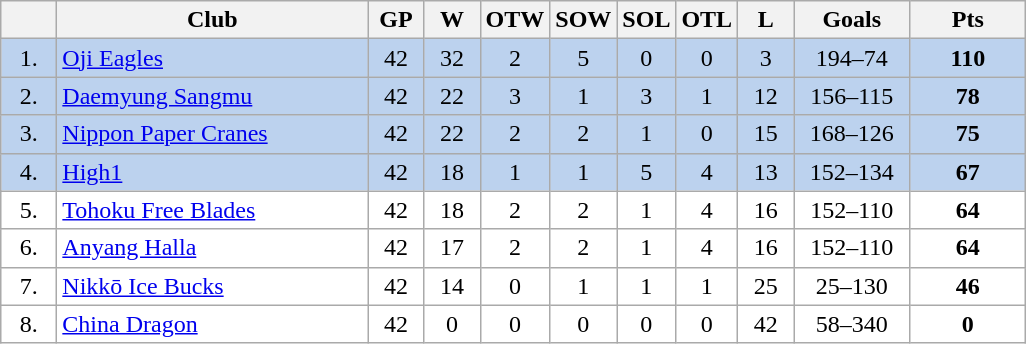<table class="wikitable">
<tr>
<th width="30"></th>
<th width="200">Club</th>
<th width="30">GP</th>
<th width="30">W</th>
<th width="30">OTW</th>
<th width="30">SOW</th>
<th width="30">SOL</th>
<th width="30">OTL</th>
<th width="30">L</th>
<th width="70">Goals</th>
<th width="70">Pts</th>
</tr>
<tr bgcolor="#BCD2EE" align="center">
<td>1.</td>
<td align="left"><a href='#'>Oji Eagles</a></td>
<td>42</td>
<td>32</td>
<td>2</td>
<td>5</td>
<td>0</td>
<td>0</td>
<td>3</td>
<td>194–74</td>
<td><strong>110</strong></td>
</tr>
<tr bgcolor="#BCD2EE" align="center">
<td>2.</td>
<td align="left"><a href='#'>Daemyung Sangmu</a></td>
<td>42</td>
<td>22</td>
<td>3</td>
<td>1</td>
<td>3</td>
<td>1</td>
<td>12</td>
<td>156–115</td>
<td><strong>78</strong></td>
</tr>
<tr bgcolor="#BCD2EE" align="center">
<td>3.</td>
<td align="left"><a href='#'>Nippon Paper Cranes</a></td>
<td>42</td>
<td>22</td>
<td>2</td>
<td>2</td>
<td>1</td>
<td>0</td>
<td>15</td>
<td>168–126</td>
<td><strong>75</strong></td>
</tr>
<tr bgcolor="#BCD2EE" align="center">
<td>4.</td>
<td align="left"><a href='#'>High1</a></td>
<td>42</td>
<td>18</td>
<td>1</td>
<td>1</td>
<td>5</td>
<td>4</td>
<td>13</td>
<td>152–134</td>
<td><strong>67</strong></td>
</tr>
<tr bgcolor="#FFFFFF" align="center">
<td>5.</td>
<td align="left"><a href='#'>Tohoku Free Blades</a></td>
<td>42</td>
<td>18</td>
<td>2</td>
<td>2</td>
<td>1</td>
<td>4</td>
<td>16</td>
<td>152–110</td>
<td><strong>64</strong></td>
</tr>
<tr bgcolor="#FFFFFF" align="center">
<td>6.</td>
<td align="left"><a href='#'>Anyang Halla</a></td>
<td>42</td>
<td>17</td>
<td>2</td>
<td>2</td>
<td>1</td>
<td>4</td>
<td>16</td>
<td>152–110</td>
<td><strong>64</strong></td>
</tr>
<tr bgcolor="#FFFFFF" align="center">
<td>7.</td>
<td align="left"><a href='#'>Nikkō Ice Bucks</a></td>
<td>42</td>
<td>14</td>
<td>0</td>
<td>1</td>
<td>1</td>
<td>1</td>
<td>25</td>
<td>25–130</td>
<td><strong>46</strong></td>
</tr>
<tr bgcolor="#FFFFFF" align="center">
<td>8.</td>
<td align="left"><a href='#'>China Dragon</a></td>
<td>42</td>
<td>0</td>
<td>0</td>
<td>0</td>
<td>0</td>
<td>0</td>
<td>42</td>
<td>58–340</td>
<td><strong>0</strong></td>
</tr>
</table>
